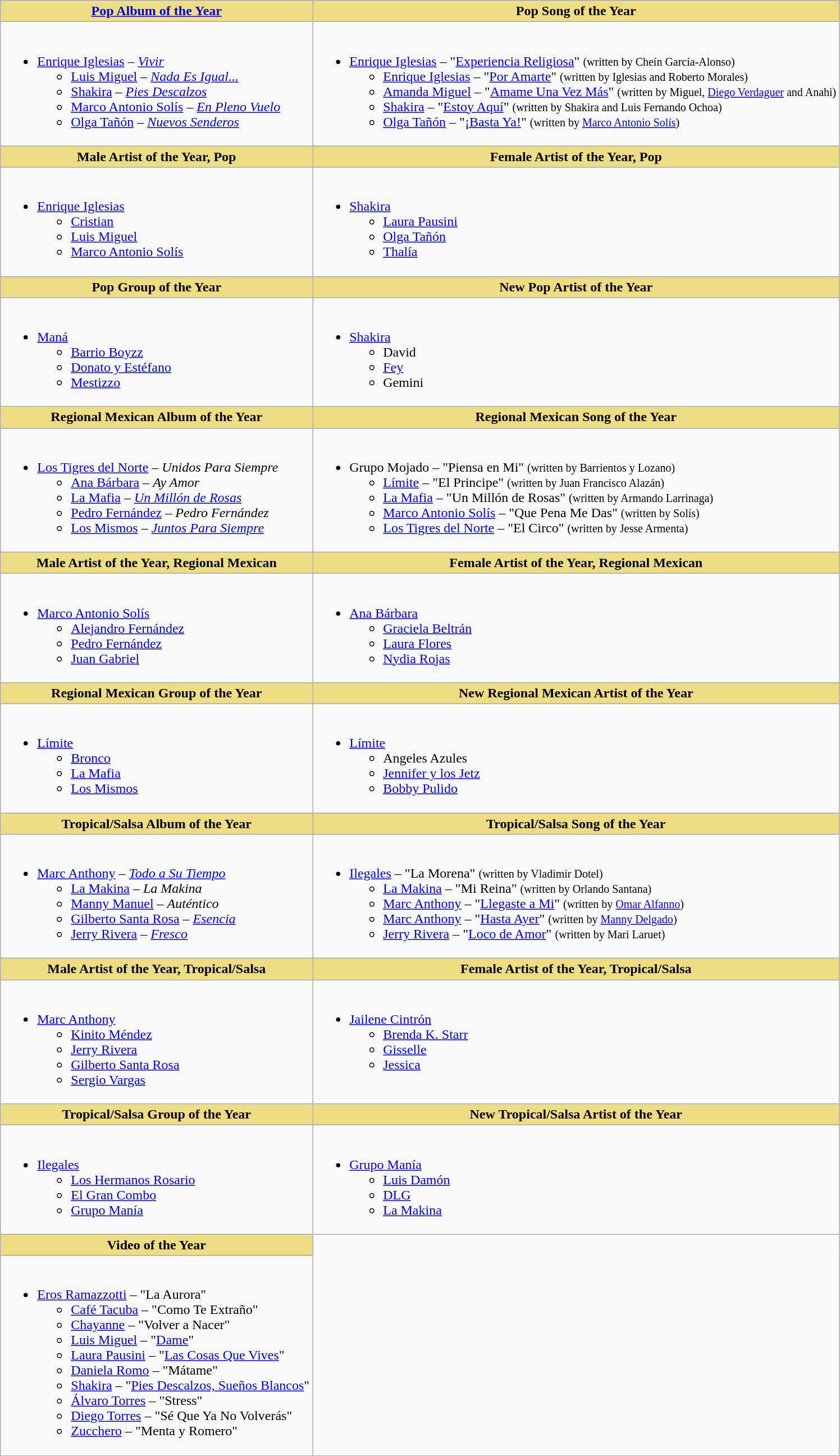<table class=wikitable>
<tr>
<th scope="col" style="background:#EEDD82;" ! style="width="50%"><a href='#'>Pop Album of the Year</a></th>
<th scope="col" style="background:#EEDD82;" ! style="width="50%">Pop Song of the Year</th>
</tr>
<tr>
<td scope="row" valign="top"><br><ul><li><a href='#'>Enrique Iglesias</a> – <em><a href='#'>Vivir</a></em><ul><li><a href='#'>Luis Miguel</a> – <em><a href='#'>Nada Es Igual...</a></em></li><li><a href='#'>Shakira</a> – <em><a href='#'>Pies Descalzos</a></em></li><li><a href='#'>Marco Antonio Solís</a> – <em><a href='#'>En Pleno Vuelo</a></em></li><li><a href='#'>Olga Tañón</a> – <em><a href='#'>Nuevos Senderos</a></em></li></ul></li></ul></td>
<td scope="row" valign="top"><br><ul><li><a href='#'>Enrique Iglesias</a> – "<a href='#'>Experiencia Religiosa</a>" <small>(written by Cheín García-Alonso)</small><ul><li><a href='#'>Enrique Iglesias</a> – "<a href='#'>Por Amarte</a>" <small>(written by Iglesias and Roberto Morales)</small></li><li><a href='#'>Amanda Miguel</a> – "<a href='#'>Amame Una Vez Más</a>" <small>(written by Miguel, <a href='#'>Diego Verdaguer</a> and Anahi)</small></li><li><a href='#'>Shakira</a> – "<a href='#'>Estoy Aquí</a>" <small>(written by Shakira and Luis Fernando Ochoa)</small></li><li><a href='#'>Olga Tañón</a> – "<a href='#'>¡Basta Ya!</a>" <small>(written by <a href='#'>Marco Antonio Solís</a>)</small></li></ul></li></ul></td>
</tr>
<tr>
<th scope="col" style="background:#EEDD82;" ! style="width="50%">Male Artist of the Year, Pop</th>
<th scope="col" style="background:#EEDD82;" ! style="width="50%">Female Artist of the Year, Pop</th>
</tr>
<tr>
<td scope="row" valign="top"><br><ul><li><a href='#'>Enrique Iglesias</a><ul><li><a href='#'>Cristian</a></li><li><a href='#'>Luis Miguel</a></li><li><a href='#'>Marco Antonio Solís</a></li></ul></li></ul></td>
<td scope="row" valign="top"><br><ul><li><a href='#'>Shakira</a><ul><li><a href='#'>Laura Pausini</a></li><li><a href='#'>Olga Tañón</a></li><li><a href='#'>Thalía</a></li></ul></li></ul></td>
</tr>
<tr>
<th scope="col" style="background:#EEDD82;" ! style="width="50%">Pop Group of the Year</th>
<th scope="col" style="background:#EEDD82;" ! style="width="50%">New Pop Artist of the Year</th>
</tr>
<tr>
<td scope="row" valign="top"><br><ul><li><a href='#'>Maná</a><ul><li><a href='#'>Barrio Boyzz</a></li><li><a href='#'>Donato y Estéfano</a></li><li><a href='#'>Mestizzo</a></li></ul></li></ul></td>
<td scope="row" valign="top"><br><ul><li><a href='#'>Shakira</a><ul><li>David</li><li><a href='#'>Fey</a></li><li>Gemini</li></ul></li></ul></td>
</tr>
<tr>
<th scope="col" style="background:#EEDD82;" ! style="width="50%">Regional Mexican Album of the Year</th>
<th scope="col" style="background:#EEDD82;" ! style="width="50%">Regional Mexican Song of the Year</th>
</tr>
<tr>
<td scope="row" valign="top"><br><ul><li><a href='#'>Los Tigres del Norte</a> – <em>Unidos Para Siempre</em><ul><li><a href='#'>Ana Bárbara</a>  – <em>Ay Amor</em></li><li><a href='#'>La Mafia</a> – <em><a href='#'>Un Millón de Rosas</a></em></li><li><a href='#'>Pedro Fernández</a> – <em>Pedro Fernández</em></li><li><a href='#'>Los Mismos</a> – <em><a href='#'>Juntos Para Siempre</a></em></li></ul></li></ul></td>
<td scope="row" valign="top"><br><ul><li>Grupo Mojado – "Piensa en Mi" <small>(written by Barrientos y Lozano)</small><ul><li><a href='#'>Límite</a> – "El Principe" <small>(written by Juan Francisco Alazán)</small></li><li><a href='#'>La Mafia</a> – "Un Millón de Rosas" <small>(written by Armando Larrinaga)</small></li><li><a href='#'>Marco Antonio Solís</a> – "Que Pena Me Das" <small>(written by Solís)</small></li><li><a href='#'>Los Tigres del Norte</a> – "El Circo" <small>(written by Jesse Armenta)</small></li></ul></li></ul></td>
</tr>
<tr>
<th scope="col" style="background:#EEDD82;" ! style="width="50%">Male Artist of the Year, Regional Mexican</th>
<th scope="col" style="background:#EEDD82;" ! style="width="50%">Female Artist of the Year, Regional Mexican</th>
</tr>
<tr>
<td scope="row" valign="top"><br><ul><li><a href='#'>Marco Antonio Solís</a><ul><li><a href='#'>Alejandro Fernández</a></li><li><a href='#'>Pedro Fernández</a></li><li><a href='#'>Juan Gabriel</a></li></ul></li></ul></td>
<td scope="row" valign="top"><br><ul><li><a href='#'>Ana Bárbara</a><ul><li><a href='#'>Graciela Beltrán</a></li><li><a href='#'>Laura Flores</a></li><li><a href='#'>Nydia Rojas</a></li></ul></li></ul></td>
</tr>
<tr>
<th scope="col" style="background:#EEDD82;" ! style="width="50%">Regional Mexican Group of the Year</th>
<th scope="col" style="background:#EEDD82;" ! style="width="50%">New Regional Mexican Artist of the Year</th>
</tr>
<tr>
<td scope="row" valign="top"><br><ul><li><a href='#'>Límite</a><ul><li><a href='#'>Bronco</a></li><li><a href='#'>La Mafia</a></li><li><a href='#'>Los Mismos</a></li></ul></li></ul></td>
<td scope="row" valign="top"><br><ul><li><a href='#'>Límite</a><ul><li>Angeles Azules</li><li><a href='#'>Jennifer y los Jetz</a></li><li><a href='#'>Bobby Pulido</a></li></ul></li></ul></td>
</tr>
<tr>
<th scope="col" style="background:#EEDD82;" ! style="width="50%">Tropical/Salsa Album of the Year</th>
<th scope="col" style="background:#EEDD82;" ! style="width="50%">Tropical/Salsa Song of the Year</th>
</tr>
<tr>
<td scope="row" valign="top"><br><ul><li><a href='#'>Marc Anthony</a> – <em><a href='#'>Todo a Su Tiempo</a></em><ul><li><a href='#'>La Makina</a> – <em>La Makina</em></li><li><a href='#'>Manny Manuel</a> – <em>Auténtico</em></li><li><a href='#'>Gilberto Santa Rosa</a> – <em><a href='#'>Esencia</a></em></li><li><a href='#'>Jerry Rivera</a> – <em><a href='#'>Fresco</a></em></li></ul></li></ul></td>
<td scope="row" valign="top"><br><ul><li><a href='#'>Ilegales</a> – "La Morena" <small>(written by Vladimir Dotel)</small><ul><li><a href='#'>La Makina</a> – "Mi Reina" <small>(written by Orlando Santana)</small></li><li><a href='#'>Marc Anthony</a> – "<a href='#'>Llegaste a Mi</a>" <small>(written by <a href='#'>Omar Alfanno</a>)</small></li><li><a href='#'>Marc Anthony</a> – "<a href='#'>Hasta Ayer</a>" <small>(written by <a href='#'>Manny Delgado</a>)</small></li><li><a href='#'>Jerry Rivera</a> – "<a href='#'>Loco de Amor</a>" <small>(written by Mari Laruet)</small></li></ul></li></ul></td>
</tr>
<tr>
<th scope="col" style="background:#EEDD82;" ! style="width="50%">Male Artist of the Year, Tropical/Salsa</th>
<th scope="col" style="background:#EEDD82;" ! style="width="50%">Female Artist of the Year, Tropical/Salsa</th>
</tr>
<tr>
<td scope="row" valign="top"><br><ul><li><a href='#'>Marc Anthony</a><ul><li><a href='#'>Kinito Méndez</a></li><li><a href='#'>Jerry Rivera</a></li><li><a href='#'>Gilberto Santa Rosa</a></li><li><a href='#'>Sergio Vargas</a></li></ul></li></ul></td>
<td scope="row" valign="top"><br><ul><li><a href='#'>Jailene Cintrón</a><ul><li><a href='#'>Brenda K. Starr</a></li><li><a href='#'>Gisselle</a></li><li><a href='#'>Jessica</a></li></ul></li></ul></td>
</tr>
<tr>
<th scope="col" style="background:#EEDD82;" ! style="width="50%">Tropical/Salsa Group of the Year</th>
<th scope="col" style="background:#EEDD82;" ! style="width="50%">New Tropical/Salsa Artist of the Year</th>
</tr>
<tr>
<td scope="row" valign="top"><br><ul><li><a href='#'>Ilegales</a><ul><li><a href='#'>Los Hermanos Rosario</a></li><li><a href='#'>El Gran Combo</a></li><li><a href='#'>Grupo Manía</a></li></ul></li></ul></td>
<td scope="row" valign="top"><br><ul><li><a href='#'>Grupo Manía</a><ul><li><a href='#'>Luis Damón</a></li><li><a href='#'>DLG</a></li><li><a href='#'>La Makina</a></li></ul></li></ul></td>
</tr>
<tr>
<th scope="col" style="background:#EEDD82;" ! style="width="50%">Video of the Year</th>
</tr>
<tr>
<td scope="row" valign="top"><br><ul><li><a href='#'>Eros Ramazzotti</a> – "La Aurora"<ul><li><a href='#'>Café Tacuba</a> – "Como Te Extraño"</li><li><a href='#'>Chayanne</a> – "Volver a Nacer"</li><li><a href='#'>Luis Miguel</a> – "<a href='#'>Dame</a>"</li><li><a href='#'>Laura Pausini</a> – "<a href='#'>Las Cosas Que Vives</a>"</li><li><a href='#'>Daniela Romo</a> – "Mátame"</li><li><a href='#'>Shakira</a> – "<a href='#'>Pies Descalzos, Sueños Blancos</a>"</li><li><a href='#'>Álvaro Torres</a> – "Stress"</li><li><a href='#'>Diego Torres</a> – "Sé Que Ya No Volverás"</li><li><a href='#'>Zucchero</a> – "Menta y Romero"</li></ul></li></ul></td>
</tr>
<tr>
</tr>
</table>
